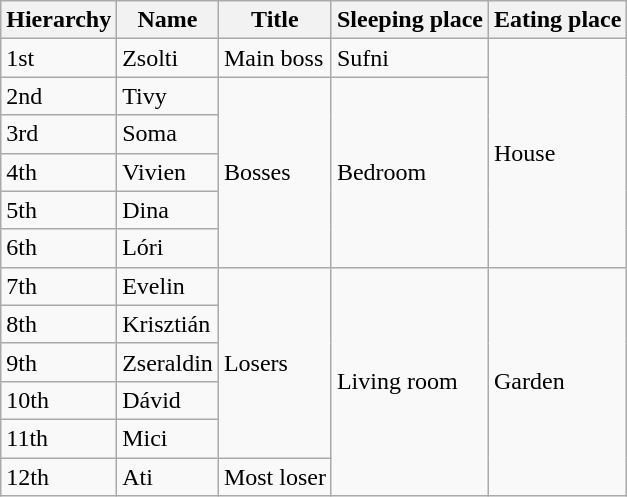<table class="wikitable">
<tr>
<th>Hierarchy</th>
<th>Name</th>
<th>Title</th>
<th>Sleeping place</th>
<th>Eating place</th>
</tr>
<tr>
<td>1st</td>
<td>Zsolti</td>
<td>Main boss</td>
<td>Sufni</td>
<td rowspan="6">House</td>
</tr>
<tr>
<td>2nd</td>
<td>Tivy</td>
<td rowspan="5">Bosses</td>
<td rowspan="5">Bedroom</td>
</tr>
<tr>
<td>3rd</td>
<td>Soma</td>
</tr>
<tr>
<td>4th</td>
<td>Vivien</td>
</tr>
<tr>
<td>5th</td>
<td>Dina</td>
</tr>
<tr>
<td>6th</td>
<td>Lóri</td>
</tr>
<tr>
<td>7th</td>
<td>Evelin</td>
<td rowspan="5">Losers</td>
<td rowspan="6">Living room</td>
<td rowspan="6">Garden</td>
</tr>
<tr>
<td>8th</td>
<td>Krisztián</td>
</tr>
<tr>
<td>9th</td>
<td>Zseraldin</td>
</tr>
<tr>
<td>10th</td>
<td>Dávid</td>
</tr>
<tr>
<td>11th</td>
<td>Mici</td>
</tr>
<tr>
<td>12th</td>
<td>Ati</td>
<td>Most loser</td>
</tr>
</table>
